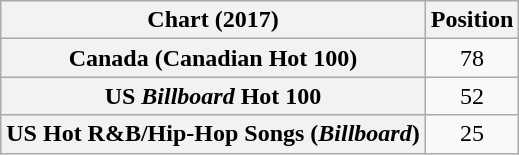<table class="wikitable sortable plainrowheaders" style="text-align:center">
<tr>
<th scope="col">Chart (2017)</th>
<th scope="col">Position</th>
</tr>
<tr>
<th scope="row">Canada (Canadian Hot 100)</th>
<td>78</td>
</tr>
<tr>
<th scope="row">US <em>Billboard</em> Hot 100</th>
<td>52</td>
</tr>
<tr>
<th scope="row">US Hot R&B/Hip-Hop Songs (<em>Billboard</em>)</th>
<td>25</td>
</tr>
</table>
